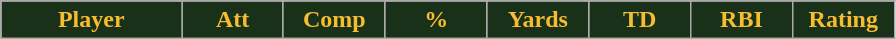<table class="wikitable sortable">
<tr>
<th style="background:#183118;color:#f7bd30;" width="16%">Player</th>
<th style="background:#183118;color:#f7bd30;" width="9%">Att</th>
<th style="background:#183118;color:#f7bd30;" width="9%">Comp</th>
<th style="background:#183118;color:#f7bd30;" width="9%">%</th>
<th style="background:#183118;color:#f7bd30;" width="9%">Yards</th>
<th style="background:#183118;color:#f7bd30;" width="9%">TD</th>
<th style="background:#183118;color:#f7bd30;" width="9%">RBI</th>
<th style="background:#183118;color:#f7bd30;" width="9%">Rating</th>
</tr>
</table>
